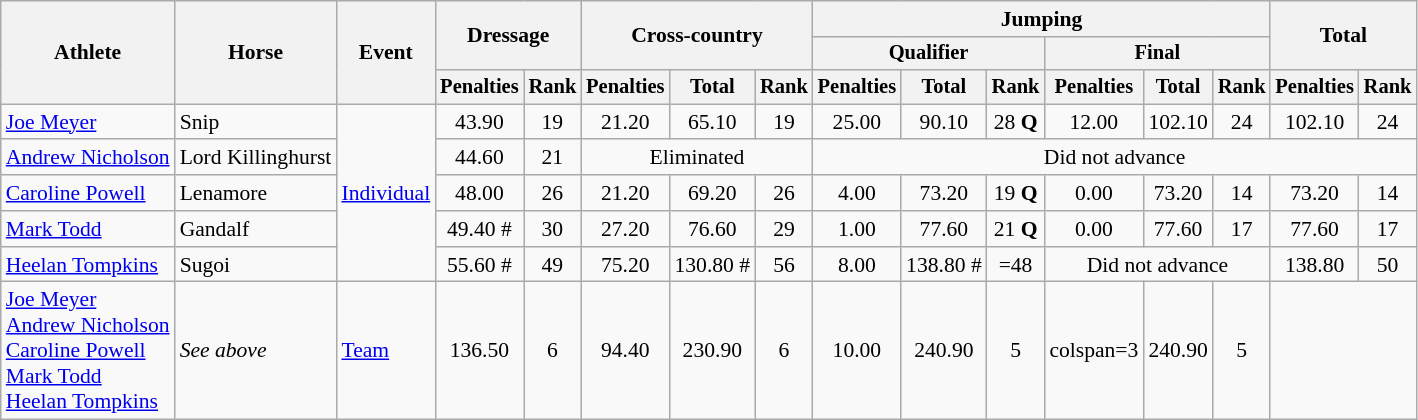<table class=wikitable style="font-size:90%">
<tr>
<th rowspan="3">Athlete</th>
<th rowspan="3">Horse</th>
<th rowspan="3">Event</th>
<th colspan="2" rowspan="2">Dressage</th>
<th colspan="3" rowspan="2">Cross-country</th>
<th colspan="6">Jumping</th>
<th colspan="2" rowspan="2">Total</th>
</tr>
<tr style="font-size:95%">
<th colspan="3">Qualifier</th>
<th colspan="3">Final</th>
</tr>
<tr style="font-size:95%">
<th>Penalties</th>
<th>Rank</th>
<th>Penalties</th>
<th>Total</th>
<th>Rank</th>
<th>Penalties</th>
<th>Total</th>
<th>Rank</th>
<th>Penalties</th>
<th>Total</th>
<th>Rank</th>
<th>Penalties</th>
<th>Rank</th>
</tr>
<tr align=center>
<td align=left><a href='#'>Joe Meyer</a></td>
<td align=left>Snip</td>
<td align=left rowspan=5><a href='#'>Individual</a></td>
<td>43.90</td>
<td>19</td>
<td>21.20</td>
<td>65.10</td>
<td>19</td>
<td>25.00</td>
<td>90.10</td>
<td>28 <strong>Q</strong></td>
<td>12.00</td>
<td>102.10</td>
<td>24</td>
<td>102.10</td>
<td>24</td>
</tr>
<tr align=center>
<td align=left><a href='#'>Andrew Nicholson</a></td>
<td align=left>Lord Killinghurst</td>
<td>44.60</td>
<td>21</td>
<td colspan=3>Eliminated</td>
<td colspan=8>Did not advance</td>
</tr>
<tr align=center>
<td align=left><a href='#'>Caroline Powell</a></td>
<td align=left>Lenamore</td>
<td>48.00</td>
<td>26</td>
<td>21.20</td>
<td>69.20</td>
<td>26</td>
<td>4.00</td>
<td>73.20</td>
<td>19 <strong>Q</strong></td>
<td>0.00</td>
<td>73.20</td>
<td>14</td>
<td>73.20</td>
<td>14</td>
</tr>
<tr align=center>
<td align=left><a href='#'>Mark Todd</a></td>
<td align=left>Gandalf</td>
<td>49.40 #</td>
<td>30</td>
<td>27.20</td>
<td>76.60</td>
<td>29</td>
<td>1.00</td>
<td>77.60</td>
<td>21 <strong>Q</strong></td>
<td>0.00</td>
<td>77.60</td>
<td>17</td>
<td>77.60</td>
<td>17</td>
</tr>
<tr align=center>
<td align=left><a href='#'>Heelan Tompkins</a></td>
<td align=left>Sugoi</td>
<td>55.60 #</td>
<td>49</td>
<td>75.20</td>
<td>130.80 #</td>
<td>56</td>
<td>8.00</td>
<td>138.80 #</td>
<td>=48</td>
<td colspan=3>Did not advance</td>
<td>138.80</td>
<td>50</td>
</tr>
<tr align=center>
<td align=left><a href='#'>Joe Meyer</a><br><a href='#'>Andrew Nicholson</a><br><a href='#'>Caroline Powell</a><br><a href='#'>Mark Todd</a><br><a href='#'>Heelan Tompkins</a></td>
<td align=left><em>See above</em></td>
<td align=left><a href='#'>Team</a></td>
<td>136.50</td>
<td>6</td>
<td>94.40</td>
<td>230.90</td>
<td>6</td>
<td>10.00</td>
<td>240.90</td>
<td>5</td>
<td>colspan=3 </td>
<td>240.90</td>
<td>5</td>
</tr>
</table>
